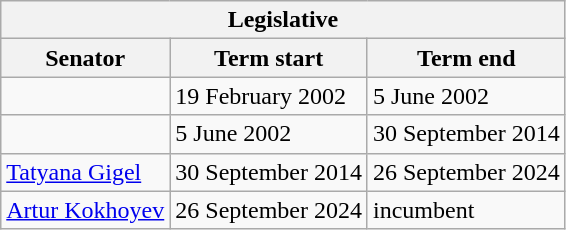<table class="wikitable sortable">
<tr>
<th colspan=3>Legislative</th>
</tr>
<tr>
<th>Senator</th>
<th>Term start</th>
<th>Term end</th>
</tr>
<tr>
<td></td>
<td>19 February 2002</td>
<td>5 June 2002</td>
</tr>
<tr>
<td></td>
<td>5 June 2002</td>
<td>30 September 2014</td>
</tr>
<tr>
<td><a href='#'>Tatyana Gigel</a></td>
<td>30 September 2014</td>
<td>26 September 2024</td>
</tr>
<tr>
<td><a href='#'>Artur Kokhoyev</a></td>
<td>26 September 2024</td>
<td>incumbent</td>
</tr>
</table>
